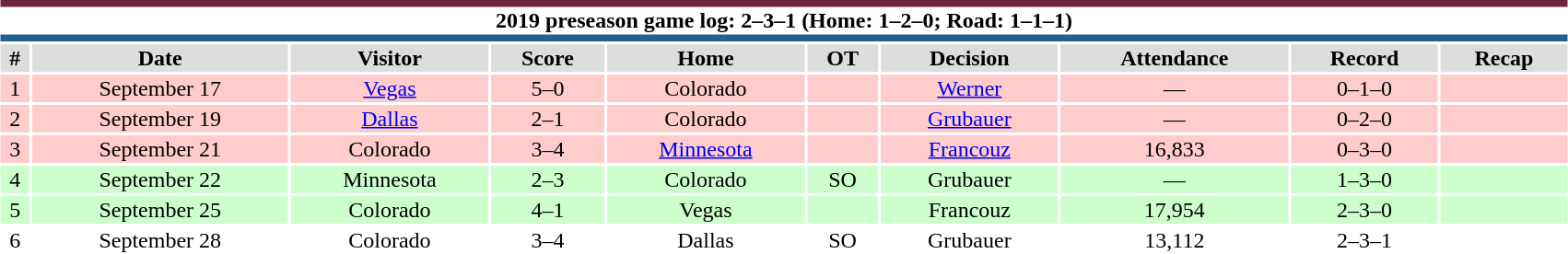<table class="toccolours collapsible collapsed" style="width:90%; clear:both; margin:1.5em auto; text-align:center;">
<tr>
<th colspan="10" style="background:#FFFFFF; border-top:#6F263D 5px solid; border-bottom:#236192 5px solid;">2019 preseason game log: 2–3–1 (Home: 1–2–0; Road: 1–1–1)</th>
</tr>
<tr style="background:#ddd;">
<th>#</th>
<th>Date</th>
<th>Visitor</th>
<th>Score</th>
<th>Home</th>
<th>OT</th>
<th>Decision</th>
<th>Attendance</th>
<th>Record</th>
<th>Recap</th>
</tr>
<tr style="background:#fcc;">
<td>1</td>
<td>September 17</td>
<td><a href='#'>Vegas</a></td>
<td>5–0</td>
<td>Colorado</td>
<td></td>
<td><a href='#'>Werner</a></td>
<td>—</td>
<td>0–1–0</td>
<td></td>
</tr>
<tr style="background:#fcc;">
<td>2</td>
<td>September 19</td>
<td><a href='#'>Dallas</a></td>
<td>2–1</td>
<td>Colorado</td>
<td></td>
<td><a href='#'>Grubauer</a></td>
<td>—</td>
<td>0–2–0</td>
<td></td>
</tr>
<tr style="background:#fcc;">
<td>3</td>
<td>September 21</td>
<td>Colorado</td>
<td>3–4</td>
<td><a href='#'>Minnesota</a></td>
<td></td>
<td><a href='#'>Francouz</a></td>
<td>16,833</td>
<td>0–3–0</td>
<td></td>
</tr>
<tr style="background:#cfc;">
<td>4</td>
<td>September 22</td>
<td>Minnesota</td>
<td>2–3</td>
<td>Colorado</td>
<td>SO</td>
<td>Grubauer</td>
<td>—</td>
<td>1–3–0</td>
<td></td>
</tr>
<tr style="background:#cfc;">
<td>5</td>
<td>September 25</td>
<td>Colorado</td>
<td>4–1</td>
<td>Vegas</td>
<td></td>
<td>Francouz</td>
<td>17,954</td>
<td>2–3–0</td>
<td></td>
</tr>
<tr style="background:#fff;">
<td>6</td>
<td>September 28</td>
<td>Colorado</td>
<td>3–4</td>
<td>Dallas</td>
<td>SO</td>
<td>Grubauer</td>
<td>13,112</td>
<td>2–3–1</td>
<td></td>
</tr>
</table>
